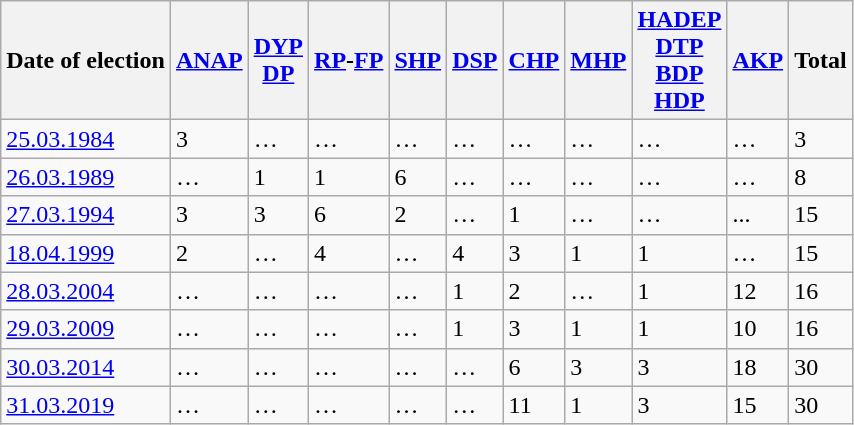<table class="wikitable sortable">
<tr>
<th>Date of election</th>
<th><a href='#'>ANAP</a></th>
<th><a href='#'>DYP</a><br><a href='#'>DP</a></th>
<th><a href='#'>RP</a>-<a href='#'>FP</a></th>
<th><a href='#'>SHP</a></th>
<th><a href='#'>DSP</a></th>
<th><a href='#'>CHP</a></th>
<th><a href='#'>MHP</a></th>
<th><a href='#'>HADEP</a><br><a href='#'>DTP</a><br><a href='#'>BDP</a><br><a href='#'>HDP</a></th>
<th><a href='#'>AKP</a></th>
<th>Total</th>
</tr>
<tr>
<td><a href='#'>25.03.1984</a></td>
<td>3</td>
<td>…</td>
<td>…</td>
<td>…</td>
<td>…</td>
<td>…</td>
<td>…</td>
<td>…</td>
<td>…</td>
<td>3</td>
</tr>
<tr>
<td><a href='#'>26.03.1989</a></td>
<td>…</td>
<td>1</td>
<td>1</td>
<td>6</td>
<td>…</td>
<td>…</td>
<td>…</td>
<td>…</td>
<td>…</td>
<td>8</td>
</tr>
<tr>
<td><a href='#'>27.03.1994</a></td>
<td>3</td>
<td>3</td>
<td>6</td>
<td>2</td>
<td>…</td>
<td>1</td>
<td>…</td>
<td>…</td>
<td>...</td>
<td>15</td>
</tr>
<tr>
<td><a href='#'>18.04.1999</a></td>
<td>2</td>
<td>…</td>
<td>4</td>
<td>…</td>
<td>4</td>
<td>3</td>
<td>1</td>
<td>1</td>
<td>…</td>
<td>15</td>
</tr>
<tr>
<td><a href='#'>28.03.2004</a></td>
<td>…</td>
<td>…</td>
<td>…</td>
<td>…</td>
<td>1</td>
<td>2</td>
<td>…</td>
<td>1</td>
<td>12</td>
<td>16</td>
</tr>
<tr>
<td><a href='#'>29.03.2009</a></td>
<td>…</td>
<td>…</td>
<td>…</td>
<td>…</td>
<td>1</td>
<td>3</td>
<td>1</td>
<td>1</td>
<td>10</td>
<td>16</td>
</tr>
<tr>
<td><a href='#'>30.03.2014</a></td>
<td>…</td>
<td>…</td>
<td>…</td>
<td>…</td>
<td>…</td>
<td>6</td>
<td>3</td>
<td>3</td>
<td>18</td>
<td>30</td>
</tr>
<tr>
<td><a href='#'>31.03.2019</a></td>
<td>…</td>
<td>…</td>
<td>…</td>
<td>…</td>
<td>…</td>
<td>11</td>
<td>1</td>
<td>3</td>
<td>15</td>
<td>30</td>
</tr>
</table>
